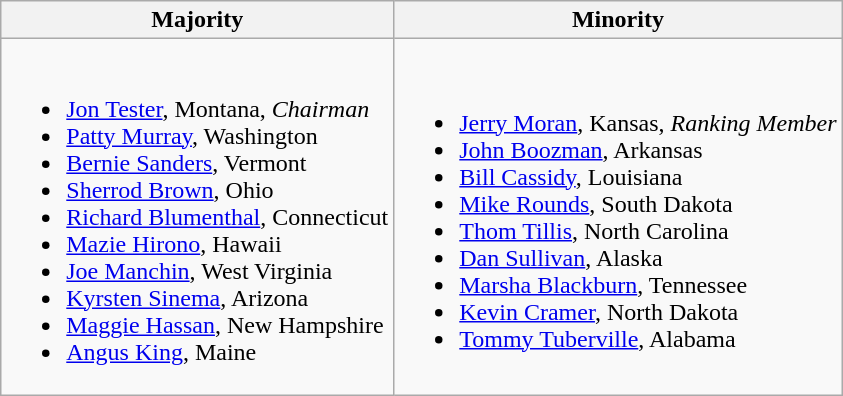<table class=wikitable>
<tr>
<th>Majority</th>
<th>Minority</th>
</tr>
<tr>
<td><br><ul><li><a href='#'>Jon Tester</a>, Montana, <em>Chairman</em></li><li><a href='#'>Patty Murray</a>, Washington</li><li><span><a href='#'>Bernie Sanders</a>, Vermont</span></li><li><a href='#'>Sherrod Brown</a>, Ohio</li><li><a href='#'>Richard Blumenthal</a>, Connecticut</li><li><a href='#'>Mazie Hirono</a>, Hawaii</li><li><span><a href='#'>Joe Manchin</a>, West Virginia</span></li><li><span><a href='#'>Kyrsten Sinema</a>, Arizona</span></li><li><a href='#'>Maggie Hassan</a>, New Hampshire</li><li><span><a href='#'>Angus King</a>, Maine</span></li></ul></td>
<td><br><ul><li><a href='#'>Jerry Moran</a>, Kansas, <em>Ranking Member</em></li><li><a href='#'>John Boozman</a>, Arkansas</li><li><a href='#'>Bill Cassidy</a>, Louisiana</li><li><a href='#'>Mike Rounds</a>, South Dakota</li><li><a href='#'>Thom Tillis</a>, North Carolina</li><li><a href='#'>Dan Sullivan</a>, Alaska</li><li><a href='#'>Marsha Blackburn</a>, Tennessee</li><li><a href='#'>Kevin Cramer</a>, North Dakota</li><li><a href='#'>Tommy Tuberville</a>, Alabama</li></ul></td>
</tr>
</table>
